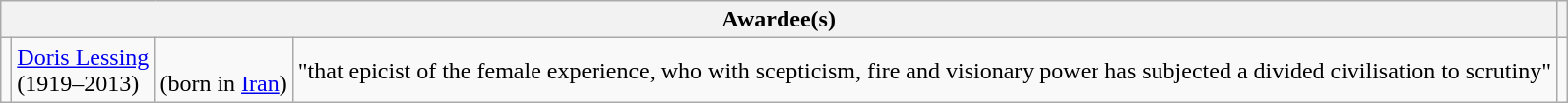<table class="wikitable">
<tr>
<th colspan="4">Awardee(s)</th>
<th></th>
</tr>
<tr>
<td></td>
<td><a href='#'>Doris Lessing</a><br>(1919–2013)</td>
<td><br>(born in <a href='#'>Iran</a>)</td>
<td>"that epicist of the female experience, who with scepticism, fire and visionary power has subjected a divided civilisation to scrutiny"</td>
<td></td>
</tr>
</table>
